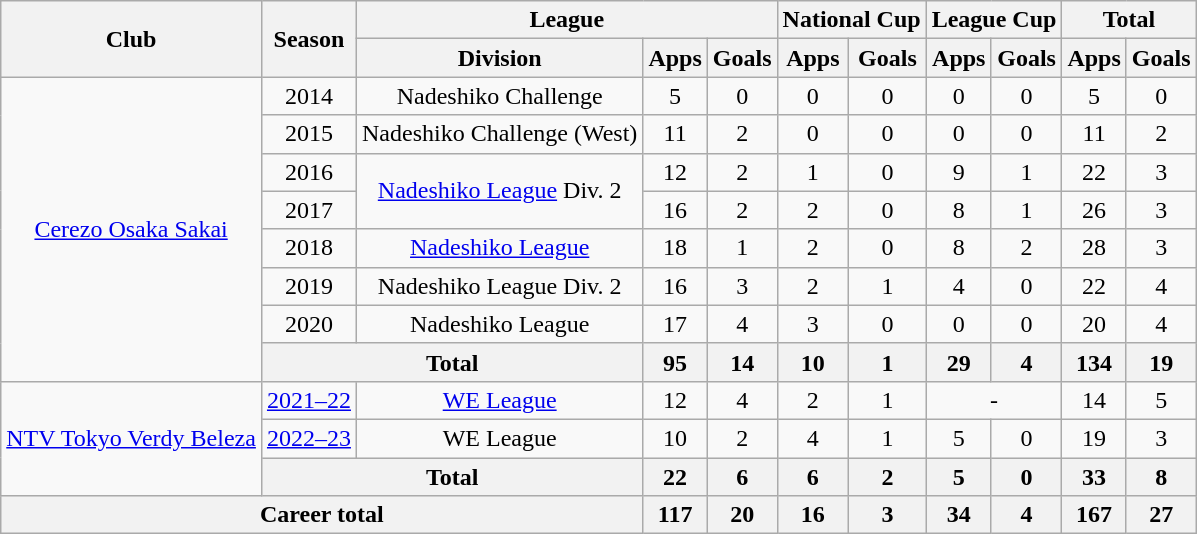<table class="wikitable" style="text-align:center">
<tr>
<th rowspan="2">Club</th>
<th rowspan="2">Season</th>
<th colspan="3">League</th>
<th colspan="2">National Cup</th>
<th colspan="2">League Cup</th>
<th colspan="2">Total</th>
</tr>
<tr>
<th>Division</th>
<th>Apps</th>
<th>Goals</th>
<th>Apps</th>
<th>Goals</th>
<th>Apps</th>
<th>Goals</th>
<th>Apps</th>
<th>Goals</th>
</tr>
<tr>
<td rowspan="8"><a href='#'>Cerezo Osaka Sakai</a></td>
<td>2014</td>
<td>Nadeshiko Challenge</td>
<td>5</td>
<td>0</td>
<td>0</td>
<td>0</td>
<td>0</td>
<td>0</td>
<td>5</td>
<td>0</td>
</tr>
<tr>
<td>2015</td>
<td>Nadeshiko Challenge (West)</td>
<td>11</td>
<td>2</td>
<td>0</td>
<td>0</td>
<td>0</td>
<td>0</td>
<td>11</td>
<td>2</td>
</tr>
<tr>
<td>2016</td>
<td rowspan="2"><a href='#'>Nadeshiko League</a> Div. 2</td>
<td>12</td>
<td>2</td>
<td>1</td>
<td>0</td>
<td>9</td>
<td>1</td>
<td>22</td>
<td>3</td>
</tr>
<tr>
<td>2017</td>
<td>16</td>
<td>2</td>
<td>2</td>
<td>0</td>
<td>8</td>
<td>1</td>
<td>26</td>
<td>3</td>
</tr>
<tr>
<td>2018</td>
<td><a href='#'>Nadeshiko League</a></td>
<td>18</td>
<td>1</td>
<td>2</td>
<td>0</td>
<td>8</td>
<td>2</td>
<td>28</td>
<td>3</td>
</tr>
<tr>
<td>2019</td>
<td>Nadeshiko League Div. 2</td>
<td>16</td>
<td>3</td>
<td>2</td>
<td>1</td>
<td>4</td>
<td>0</td>
<td>22</td>
<td>4</td>
</tr>
<tr>
<td>2020</td>
<td>Nadeshiko League</td>
<td>17</td>
<td>4</td>
<td>3</td>
<td>0</td>
<td>0</td>
<td>0</td>
<td>20</td>
<td>4</td>
</tr>
<tr>
<th colspan=2>Total</th>
<th>95</th>
<th>14</th>
<th>10</th>
<th>1</th>
<th>29</th>
<th>4</th>
<th>134</th>
<th>19</th>
</tr>
<tr>
<td rowspan="3"><a href='#'>NTV Tokyo Verdy Beleza</a></td>
<td><a href='#'>2021–22</a></td>
<td><a href='#'>WE League</a></td>
<td>12</td>
<td>4</td>
<td>2</td>
<td>1</td>
<td colspan="2">-</td>
<td>14</td>
<td>5</td>
</tr>
<tr>
<td><a href='#'>2022–23</a></td>
<td>WE League</td>
<td>10</td>
<td>2</td>
<td>4</td>
<td>1</td>
<td>5</td>
<td>0</td>
<td>19</td>
<td>3</td>
</tr>
<tr>
<th colspan="2">Total</th>
<th>22</th>
<th>6</th>
<th>6</th>
<th>2</th>
<th>5</th>
<th>0</th>
<th>33</th>
<th>8</th>
</tr>
<tr>
<th colspan="3">Career total</th>
<th>117</th>
<th>20</th>
<th>16</th>
<th>3</th>
<th>34</th>
<th>4</th>
<th>167</th>
<th>27</th>
</tr>
</table>
